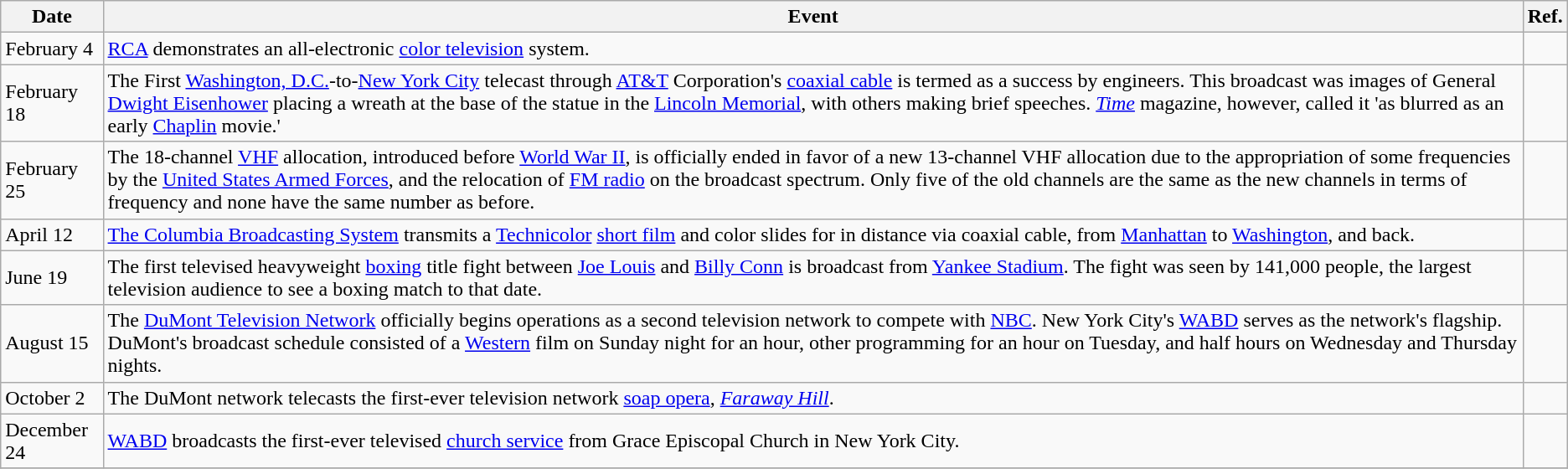<table class="wikitable sortable">
<tr>
<th>Date</th>
<th>Event</th>
<th>Ref.</th>
</tr>
<tr>
<td>February 4</td>
<td><a href='#'>RCA</a> demonstrates an all-electronic <a href='#'>color television</a> system.</td>
<td></td>
</tr>
<tr>
<td>February 18</td>
<td>The First <a href='#'>Washington, D.C.</a>-to-<a href='#'>New York City</a> telecast through <a href='#'>AT&T</a> Corporation's <a href='#'>coaxial cable</a> is termed as a success by engineers. This broadcast was images of General <a href='#'>Dwight Eisenhower</a> placing a wreath at the base of the statue in the <a href='#'>Lincoln Memorial</a>, with others making brief speeches. <em><a href='#'>Time</a></em> magazine, however, called it 'as blurred as an early <a href='#'>Chaplin</a> movie.'</td>
<td></td>
</tr>
<tr>
<td>February 25</td>
<td>The 18-channel <a href='#'>VHF</a> allocation, introduced before <a href='#'>World War II</a>, is officially ended in favor of a new 13-channel VHF allocation due to the appropriation of some frequencies by the <a href='#'>United States Armed Forces</a>, and the relocation of <a href='#'>FM radio</a> on the broadcast spectrum. Only five of the old channels are the same as the new channels in terms of frequency and none have the same number as before.</td>
<td></td>
</tr>
<tr>
<td>April 12</td>
<td><a href='#'>The Columbia Broadcasting System</a> transmits a <a href='#'>Technicolor</a> <a href='#'>short film</a> and color slides for  in distance via coaxial cable, from <a href='#'>Manhattan</a> to <a href='#'>Washington</a>, and back.</td>
<td></td>
</tr>
<tr>
<td>June 19</td>
<td>The first televised heavyweight <a href='#'>boxing</a> title fight between <a href='#'>Joe Louis</a> and <a href='#'>Billy Conn</a> is broadcast from <a href='#'>Yankee Stadium</a>. The fight was seen by 141,000 people, the largest television audience to see a boxing match to that date.</td>
<td></td>
</tr>
<tr>
<td>August 15</td>
<td>The <a href='#'>DuMont Television Network</a> officially begins operations as a second television network to compete with <a href='#'>NBC</a>. New York City's <a href='#'>WABD</a> serves as the network's flagship. DuMont's broadcast schedule consisted of a <a href='#'>Western</a> film on Sunday night for an hour, other programming for an hour on Tuesday, and half hours on Wednesday and Thursday nights.</td>
<td></td>
</tr>
<tr>
<td>October 2</td>
<td>The DuMont network telecasts the first-ever television network <a href='#'>soap opera</a>, <em><a href='#'>Faraway Hill</a></em>.</td>
<td></td>
</tr>
<tr>
<td>December 24</td>
<td><a href='#'>WABD</a> broadcasts the first-ever televised <a href='#'>church service</a> from Grace Episcopal Church in New York City.</td>
<td></td>
</tr>
<tr>
</tr>
</table>
